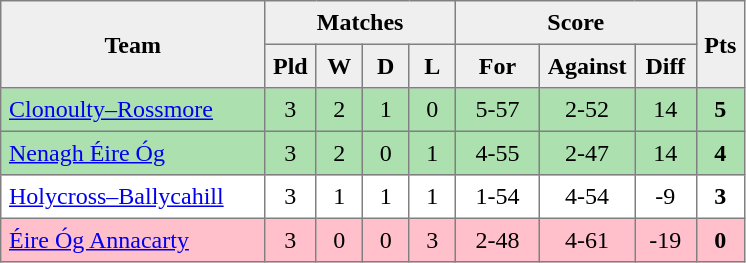<table style=border-collapse:collapse border=1 cellspacing=0 cellpadding=5>
<tr align=center bgcolor=#efefef>
<th rowspan=2 width=165>Team</th>
<th colspan=4>Matches</th>
<th colspan=3>Score</th>
<th rowspan=2width=20>Pts</th>
</tr>
<tr align=center bgcolor=#efefef>
<th width=20>Pld</th>
<th width=20>W</th>
<th width=20>D</th>
<th width=20>L</th>
<th width=45>For</th>
<th width=45>Against</th>
<th width=30>Diff</th>
</tr>
<tr align=center  style="background:#ACE1AF;">
<td style="text-align:left;"> <a href='#'>Clonoulty–Rossmore</a></td>
<td>3</td>
<td>2</td>
<td>1</td>
<td>0</td>
<td>5-57</td>
<td>2-52</td>
<td>14</td>
<td><strong>5</strong></td>
</tr>
<tr align=center  style="background:#ACE1AF;">
<td style="text-align:left;"> <a href='#'>Nenagh Éire Óg</a></td>
<td>3</td>
<td>2</td>
<td>0</td>
<td>1</td>
<td>4-55</td>
<td>2-47</td>
<td>14</td>
<td><strong>4</strong></td>
</tr>
<tr align=center>
<td style="text-align:left;"> <a href='#'>Holycross–Ballycahill</a></td>
<td>3</td>
<td>1</td>
<td>1</td>
<td>1</td>
<td>1-54</td>
<td>4-54</td>
<td>-9</td>
<td><strong>3</strong></td>
</tr>
<tr align=center style="background:#FFC0CB;">
<td style="text-align:left;"> <a href='#'>Éire Óg Annacarty</a></td>
<td>3</td>
<td>0</td>
<td>0</td>
<td>3</td>
<td>2-48</td>
<td>4-61</td>
<td>-19</td>
<td><strong>0</strong></td>
</tr>
</table>
